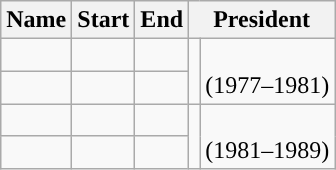<table class="wikitable sortable">
<tr>
<th>Name</th>
<th>Start</th>
<th>End</th>
<th colspan=2>President</th>
</tr>
<tr>
<td></td>
<td></td>
<td></td>
<td rowspan=2 style="background: "></td>
<td rowspan=2><br>(1977–1981)</td>
</tr>
<tr>
<td></td>
<td></td>
<td></td>
</tr>
<tr>
<td></td>
<td></td>
<td></td>
<td rowspan=2 style="background: "></td>
<td rowspan=2><br>(1981–1989)</td>
</tr>
<tr>
<td></td>
<td></td>
<td></td>
</tr>
</table>
